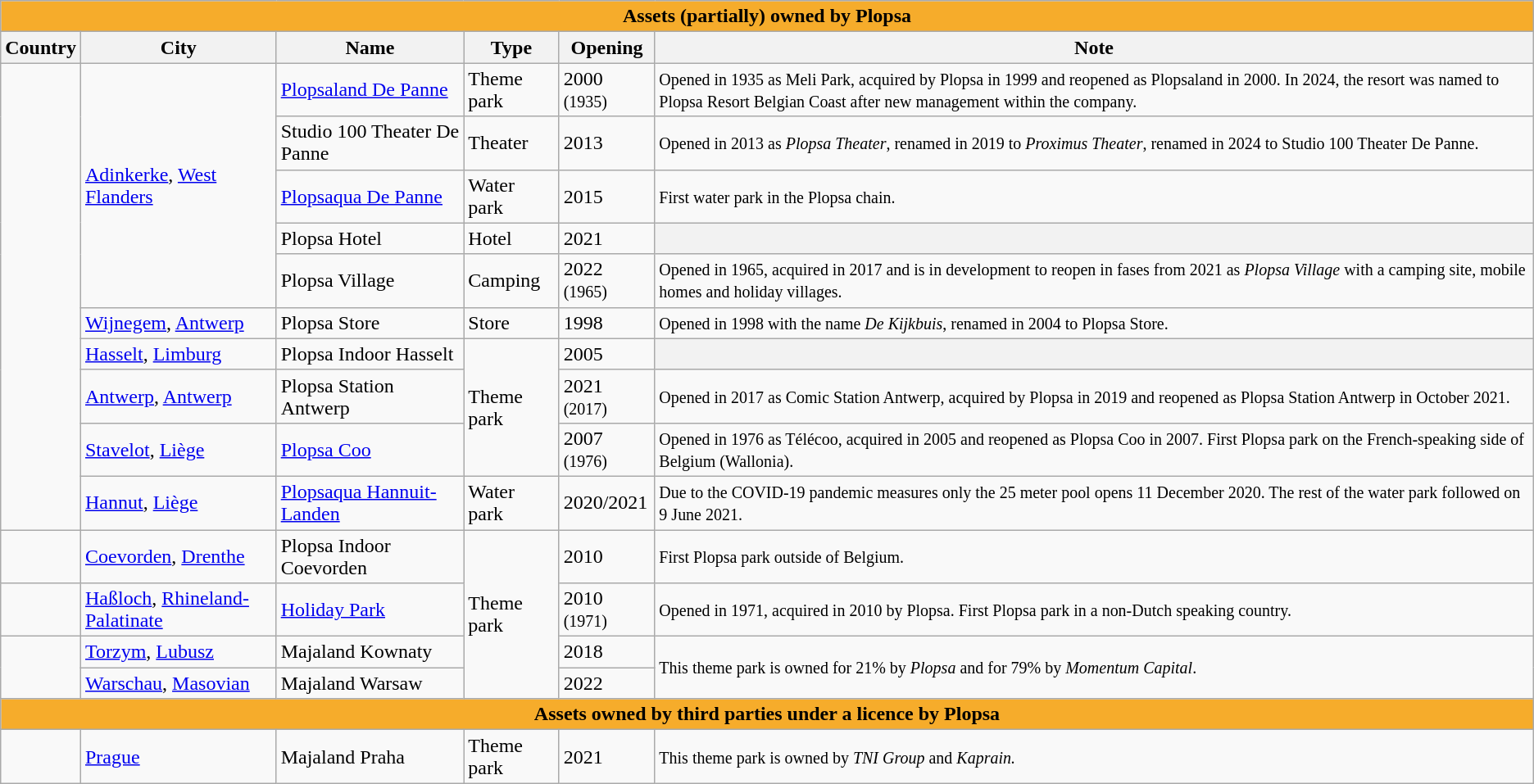<table class="wikitable sortable">
<tr>
<th colspan="6" style="background:#f6ac2b  ">Assets (partially) owned by Plopsa</th>
</tr>
<tr>
<th>Country</th>
<th>City</th>
<th>Name</th>
<th>Type</th>
<th>Opening</th>
<th>Note</th>
</tr>
<tr>
<td rowspan="10"></td>
<td rowspan="5"><a href='#'>Adinkerke</a>, <a href='#'>West Flanders</a></td>
<td><a href='#'>Plopsaland De Panne</a></td>
<td>Theme park</td>
<td>2000 <small>(1935)</small></td>
<td><small>Opened in 1935 as Meli Park, acquired by Plopsa in 1999 and reopened as Plopsaland in 2000. In 2024, the resort was named to Plopsa Resort Belgian Coast after new management within the company. </small></td>
</tr>
<tr>
<td>Studio 100 Theater De Panne</td>
<td>Theater</td>
<td>2013</td>
<td><small>Opened in 2013 as <em>Plopsa Theater</em>, renamed in 2019 to <em>Proximus Theater</em>, renamed in 2024 to Studio 100 Theater De Panne.</small></td>
</tr>
<tr>
<td><a href='#'>Plopsaqua De Panne</a></td>
<td>Water park</td>
<td>2015</td>
<td><small>First water park in the Plopsa chain.</small></td>
</tr>
<tr>
<td>Plopsa Hotel</td>
<td>Hotel</td>
<td>2021</td>
<th></th>
</tr>
<tr>
<td>Plopsa Village</td>
<td>Camping</td>
<td>2022 <small>(1965)</small></td>
<td><small>Opened in 1965, acquired in 2017 and is <span>in development</span> to reopen in fases from 2021 as <em>Plopsa Village</em> with a camping site, mobile homes and holiday villages.</small></td>
</tr>
<tr>
<td><a href='#'>Wijnegem</a>, <a href='#'>Antwerp</a></td>
<td>Plopsa Store</td>
<td>Store</td>
<td>1998</td>
<td><small>Opened in 1998 with the name <em>De Kijkbuis</em>, renamed in 2004 to Plopsa Store.</small></td>
</tr>
<tr>
<td><a href='#'>Hasselt</a>, <a href='#'>Limburg</a></td>
<td>Plopsa Indoor Hasselt</td>
<td rowspan="3">Theme park</td>
<td>2005</td>
<th></th>
</tr>
<tr>
<td><a href='#'>Antwerp</a>, <a href='#'>Antwerp</a></td>
<td>Plopsa Station Antwerp</td>
<td>2021 <small>(2017)</small></td>
<td><small>Opened in 2017 as Comic Station Antwerp, acquired by Plopsa in 2019 and reopened as Plopsa Station Antwerp in October 2021.</small></td>
</tr>
<tr>
<td><a href='#'>Stavelot</a>, <a href='#'>Liège</a></td>
<td><a href='#'>Plopsa Coo</a></td>
<td>2007 <small>(1976)</small></td>
<td><small>Opened in 1976 as Télécoo, acquired in 2005 and reopened as Plopsa Coo in 2007. First Plopsa park on the French-speaking side of Belgium (Wallonia).</small></td>
</tr>
<tr>
<td><a href='#'>Hannut</a>, <a href='#'>Liège</a></td>
<td><a href='#'>Plopsaqua Hannuit-Landen</a></td>
<td>Water park</td>
<td>2020/2021</td>
<td><small>Due to the COVID-19 pandemic measures only the 25 meter pool opens 11 December 2020. The rest of the water park followed on 9 June 2021.</small></td>
</tr>
<tr>
<td rowspan="1"></td>
<td><a href='#'>Coevorden</a>, <a href='#'>Drenthe</a></td>
<td>Plopsa Indoor Coevorden</td>
<td rowspan="4">Theme park</td>
<td>2010</td>
<td><small>First Plopsa park outside of Belgium.</small></td>
</tr>
<tr>
<td></td>
<td><a href='#'>Haßloch</a>, <a href='#'>Rhineland-Palatinate</a></td>
<td><a href='#'>Holiday Park</a></td>
<td>2010 <small>(1971)</small></td>
<td><small>Opened in 1971, acquired in 2010 by Plopsa. First Plopsa park in a non-Dutch speaking country.</small></td>
</tr>
<tr>
<td rowspan="2"></td>
<td><a href='#'>Torzym</a>, <a href='#'>Lubusz</a></td>
<td>Majaland Kownaty</td>
<td>2018</td>
<td rowspan="2"><small>This theme park is owned for 21% by <em>Plopsa</em> and for 79% by <em>Momentum Capital</em>.</small></td>
</tr>
<tr>
<td><a href='#'>Warschau</a>, <a href='#'>Masovian</a></td>
<td>Majaland Warsaw</td>
<td>2022</td>
</tr>
<tr>
<th colspan="6" style="background:#f6ac2b  ">Assets owned by third parties under a licence by Plopsa</th>
</tr>
<tr>
<td></td>
<td><a href='#'>Prague</a></td>
<td>Majaland Praha</td>
<td>Theme park</td>
<td>2021</td>
<td><small>This theme park is owned by <em>TNI Group</em> and <em>Kaprain.</em></small></td>
</tr>
</table>
